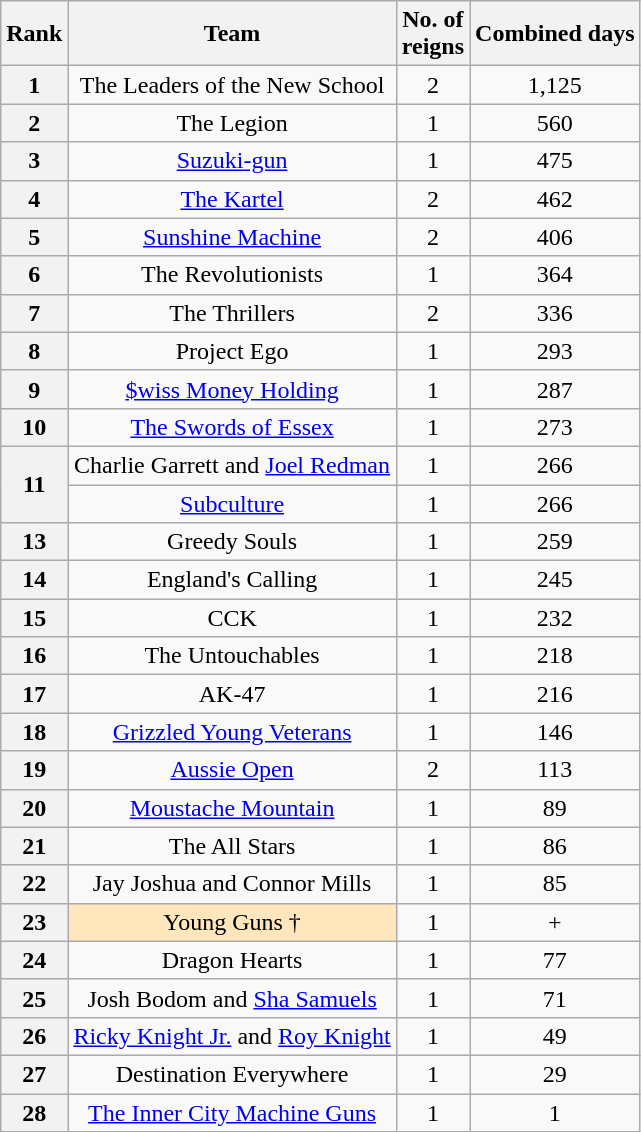<table class="wikitable sortable" style="text-align: center">
<tr>
<th>Rank</th>
<th>Team</th>
<th>No. of<br>reigns</th>
<th>Combined days</th>
</tr>
<tr>
<th>1</th>
<td>The Leaders of the New School<br></td>
<td>2</td>
<td>1,125</td>
</tr>
<tr>
<th>2</th>
<td>The Legion<br></td>
<td>1</td>
<td>560</td>
</tr>
<tr>
<th>3</th>
<td><a href='#'>Suzuki-gun</a><br></td>
<td>1</td>
<td>475</td>
</tr>
<tr>
<th>4</th>
<td><a href='#'>The Kartel</a><br></td>
<td>2</td>
<td>462</td>
</tr>
<tr>
<th>5</th>
<td><a href='#'>Sunshine Machine</a> <br></td>
<td>2</td>
<td>406</td>
</tr>
<tr>
<th>6</th>
<td>The Revolutionists<br></td>
<td>1</td>
<td>364</td>
</tr>
<tr>
<th>7</th>
<td>The Thrillers<br></td>
<td>2</td>
<td>336</td>
</tr>
<tr>
<th>8</th>
<td>Project Ego<br></td>
<td>1</td>
<td>293</td>
</tr>
<tr>
<th>9</th>
<td><a href='#'>$wiss Money Holding</a><br></td>
<td>1</td>
<td>287</td>
</tr>
<tr>
<th>10</th>
<td><a href='#'>The Swords of Essex</a><br></td>
<td>1</td>
<td>273</td>
</tr>
<tr>
<th rowspan=2>11</th>
<td>Charlie Garrett and <a href='#'>Joel Redman</a></td>
<td>1</td>
<td>266</td>
</tr>
<tr>
<td><a href='#'>Subculture</a><br></td>
<td>1</td>
<td>266</td>
</tr>
<tr>
<th>13</th>
<td>Greedy Souls<br></td>
<td>1</td>
<td>259</td>
</tr>
<tr>
<th>14</th>
<td>England's Calling<br></td>
<td>1</td>
<td>245</td>
</tr>
<tr>
<th>15</th>
<td>CCK<br></td>
<td>1</td>
<td>232</td>
</tr>
<tr>
<th>16</th>
<td>The Untouchables<br></td>
<td>1</td>
<td>218</td>
</tr>
<tr>
<th>17</th>
<td>AK-47<br></td>
<td>1</td>
<td>216</td>
</tr>
<tr>
<th>18</th>
<td><a href='#'>Grizzled Young Veterans</a><br></td>
<td>1</td>
<td>146</td>
</tr>
<tr>
<th>19</th>
<td><a href='#'>Aussie Open</a><br></td>
<td>2</td>
<td>113</td>
</tr>
<tr>
<th>20</th>
<td><a href='#'>Moustache Mountain</a><br></td>
<td>1</td>
<td>89</td>
</tr>
<tr>
<th>21</th>
<td>The All Stars<br></td>
<td>1</td>
<td>86</td>
</tr>
<tr>
<th>22</th>
<td>Jay Joshua and Connor Mills</td>
<td>1</td>
<td>85</td>
</tr>
<tr>
<th>23</th>
<td style="background-color:#ffe6bd">Young Guns †<br></td>
<td>1</td>
<td>+</td>
</tr>
<tr>
<th>24</th>
<td>Dragon Hearts<br></td>
<td>1</td>
<td>77</td>
</tr>
<tr>
<th>25</th>
<td>Josh Bodom and <a href='#'>Sha Samuels</a></td>
<td>1</td>
<td>71</td>
</tr>
<tr>
<th>26</th>
<td><a href='#'>Ricky Knight Jr.</a> and <a href='#'>Roy Knight</a></td>
<td>1</td>
<td>49</td>
</tr>
<tr>
<th>27</th>
<td>Destination Everywhere<br></td>
<td>1</td>
<td>29</td>
</tr>
<tr>
<th>28</th>
<td><a href='#'>The Inner City Machine Guns</a><br></td>
<td>1</td>
<td>1</td>
</tr>
</table>
